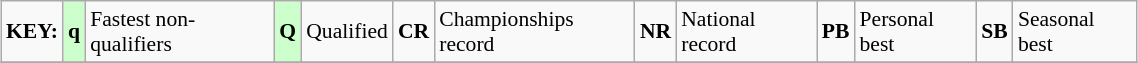<table class="wikitable" style="margin:0.5em auto; font-size:90%;position:relative;" width=60%>
<tr>
<td><strong>KEY:</strong></td>
<td bgcolor=ccffcc align=center><strong>q</strong></td>
<td>Fastest non-qualifiers</td>
<td bgcolor=ccffcc align=center><strong>Q</strong></td>
<td>Qualified</td>
<td align=center><strong>CR</strong></td>
<td>Championships record</td>
<td align=center><strong>NR</strong></td>
<td>National record</td>
<td align=center><strong>PB</strong></td>
<td>Personal best</td>
<td align=center><strong>SB</strong></td>
<td>Seasonal best</td>
</tr>
<tr>
</tr>
</table>
